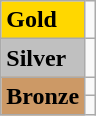<table class="wikitable">
<tr>
<td bgcolor="gold"><strong>Gold</strong></td>
<td></td>
</tr>
<tr>
<td bgcolor="silver"><strong>Silver</strong></td>
<td></td>
</tr>
<tr>
<td rowspan="2" bgcolor="#cc9966"><strong>Bronze</strong></td>
<td></td>
</tr>
<tr>
<td></td>
</tr>
</table>
